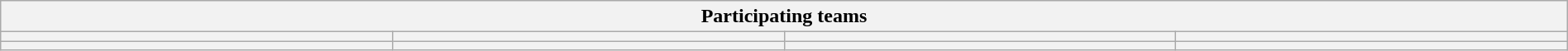<table class="wikitable" style="width:100%;">
<tr>
<th colspan=4><strong>Participating teams</strong></th>
</tr>
<tr>
<th style="width:25%;"></th>
<th style="width:25%;"></th>
<th style="width:25%;"></th>
<th style="width:25%;"></th>
</tr>
<tr>
<th style="width:25%;"></th>
<th style="width:25%;"></th>
<th style="width:25%;"></th>
<th style="width:25%;"></th>
</tr>
</table>
